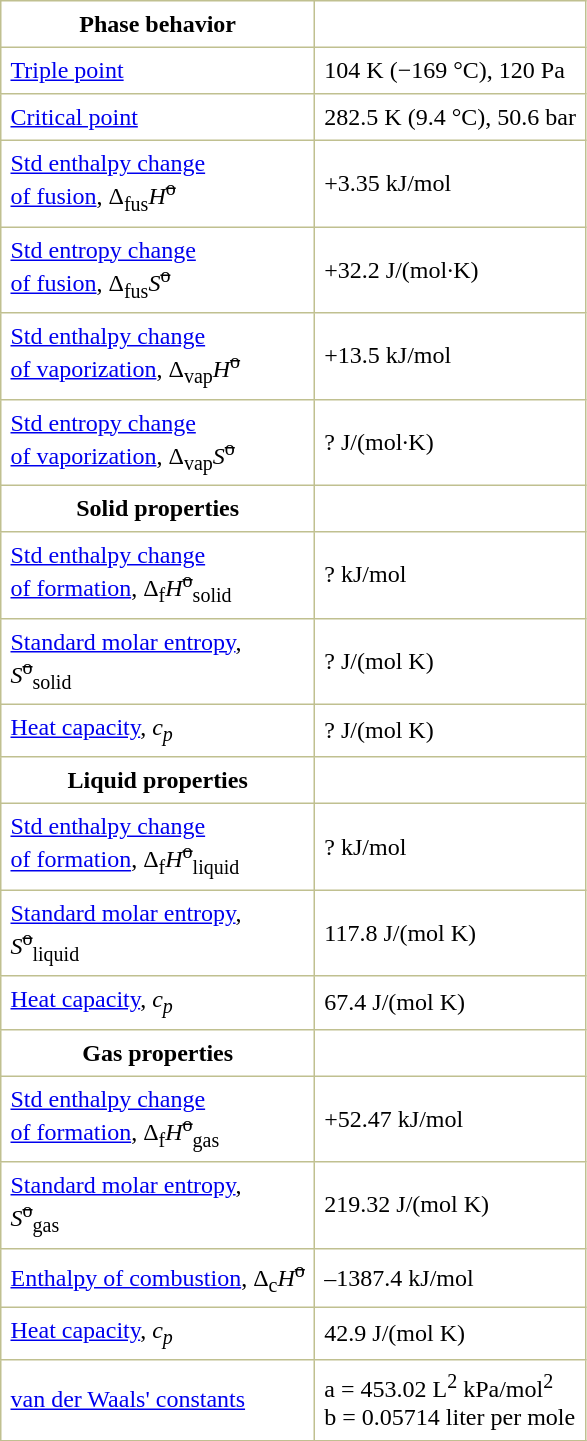<table border="1" cellspacing="0" cellpadding="6" style="margin: 0 0 0 0.5em; background: #FFFFFF; border-collapse: collapse; border-color: #C0C090;">
<tr>
<th>Phase behavior</th>
</tr>
<tr>
<td><a href='#'>Triple point</a></td>
<td>104 K (−169 °C), 120 Pa</td>
</tr>
<tr>
<td><a href='#'>Critical point</a></td>
<td>282.5 K (9.4 °C), 50.6 bar</td>
</tr>
<tr>
<td><a href='#'>Std enthalpy change<br>of fusion</a>, Δ<sub>fus</sub><em>H</em><sup><s>o</s></sup></td>
<td>+3.35 kJ/mol</td>
</tr>
<tr>
<td><a href='#'>Std entropy change<br>of fusion</a>, Δ<sub>fus</sub><em>S</em><sup><s>o</s></sup></td>
<td>+32.2 J/(mol·K)</td>
</tr>
<tr>
<td><a href='#'>Std enthalpy change<br>of vaporization</a>, Δ<sub>vap</sub><em>H</em><sup><s>o</s></sup></td>
<td>+13.5 kJ/mol</td>
</tr>
<tr>
<td><a href='#'>Std entropy change<br>of vaporization</a>, Δ<sub>vap</sub><em>S</em><sup><s>o</s></sup></td>
<td>? J/(mol·K)</td>
</tr>
<tr>
<th>Solid properties</th>
</tr>
<tr>
<td><a href='#'>Std enthalpy change<br>of formation</a>, Δ<sub>f</sub><em>H</em><sup><s>o</s></sup><sub>solid</sub></td>
<td>? kJ/mol</td>
</tr>
<tr>
<td><a href='#'>Standard molar entropy</a>,<br><em>S</em><sup><s>o</s></sup><sub>solid</sub></td>
<td>? J/(mol K)</td>
</tr>
<tr>
<td><a href='#'>Heat capacity</a>, <em>c<sub>p</sub></em></td>
<td>? J/(mol K)</td>
</tr>
<tr>
<th>Liquid properties</th>
</tr>
<tr>
<td><a href='#'>Std enthalpy change<br>of formation</a>, Δ<sub>f</sub><em>H</em><sup><s>o</s></sup><sub>liquid</sub></td>
<td>? kJ/mol</td>
</tr>
<tr>
<td><a href='#'>Standard molar entropy</a>,<br><em>S</em><sup><s>o</s></sup><sub>liquid</sub></td>
<td>117.8 J/(mol K)</td>
</tr>
<tr>
<td><a href='#'>Heat capacity</a>, <em>c<sub>p</sub></em></td>
<td>67.4 J/(mol K)</td>
</tr>
<tr>
<th>Gas properties</th>
</tr>
<tr>
<td><a href='#'>Std enthalpy change<br>of formation</a>, Δ<sub>f</sub><em>H</em><sup><s>o</s></sup><sub>gas</sub></td>
<td>+52.47 kJ/mol</td>
</tr>
<tr>
<td><a href='#'>Standard molar entropy</a>,<br><em>S</em><sup><s>o</s></sup><sub>gas</sub></td>
<td>219.32 J/(mol K)</td>
</tr>
<tr>
<td><a href='#'>Enthalpy of combustion</a>, Δ<sub>c</sub><em>H</em><sup><s>o</s></sup></td>
<td>–1387.4 kJ/mol</td>
</tr>
<tr>
<td><a href='#'>Heat capacity</a>, <em>c<sub>p</sub></em></td>
<td>42.9 J/(mol K)</td>
</tr>
<tr>
<td><a href='#'>van der Waals' constants</a></td>
<td>a = 453.02 L<sup>2</sup> kPa/mol<sup>2</sup><br> b = 0.05714 liter per mole</td>
</tr>
<tr>
</tr>
</table>
